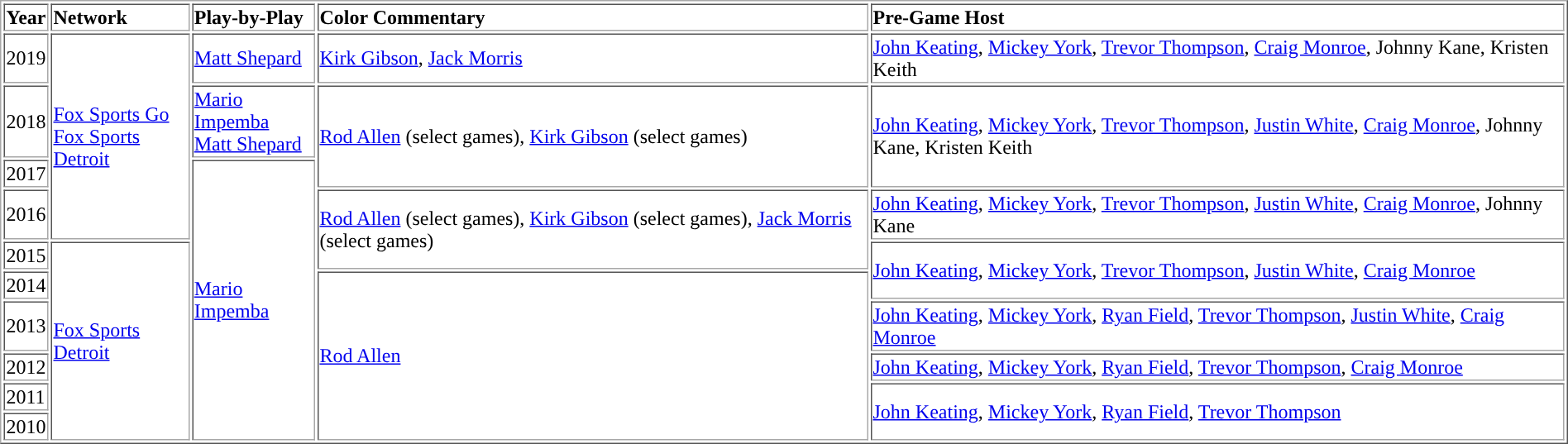<table border="1" cellpadding="1">
<tr>
<td><strong>Year</strong></td>
<td><strong>Network</strong></td>
<td><strong>Play-by-Play</strong></td>
<td><strong>Color Commentary</strong></td>
<td><strong>Pre-Game Host</strong></td>
</tr>
<tr>
<td>2019</td>
<td rowspan="4"><a href='#'>Fox Sports Go</a><br><a href='#'>Fox Sports Detroit</a></td>
<td><a href='#'>Matt Shepard</a></td>
<td><a href='#'>Kirk Gibson</a>, <a href='#'>Jack Morris</a></td>
<td><a href='#'>John Keating</a>, <a href='#'>Mickey York</a>, <a href='#'>Trevor Thompson</a>, <a href='#'>Craig Monroe</a>, Johnny Kane, Kristen Keith</td>
</tr>
<tr>
<td>2018</td>
<td><a href='#'>Mario Impemba</a> <br> <a href='#'>Matt Shepard</a></td>
<td rowspan=2><a href='#'>Rod Allen</a> (select games), <a href='#'>Kirk Gibson</a> (select games)</td>
<td rowspan=2><a href='#'>John Keating</a>, <a href='#'>Mickey York</a>, <a href='#'>Trevor Thompson</a>, <a href='#'>Justin White</a>, <a href='#'>Craig Monroe</a>, Johnny Kane, Kristen Keith</td>
</tr>
<tr>
<td>2017</td>
<td rowspan=8><a href='#'>Mario Impemba</a></td>
</tr>
<tr>
<td>2016</td>
<td rowspan=2><a href='#'>Rod Allen</a> (select games), <a href='#'>Kirk Gibson</a> (select games), <a href='#'>Jack Morris</a> (select games)</td>
<td><a href='#'>John Keating</a>, <a href='#'>Mickey York</a>, <a href='#'>Trevor Thompson</a>, <a href='#'>Justin White</a>, <a href='#'>Craig Monroe</a>, Johnny Kane</td>
</tr>
<tr>
<td>2015</td>
<td rowspan="6"><a href='#'>Fox Sports Detroit</a></td>
<td rowspan="2"><a href='#'>John Keating</a>, <a href='#'>Mickey York</a>, <a href='#'>Trevor Thompson</a>, <a href='#'>Justin White</a>, <a href='#'>Craig Monroe</a></td>
</tr>
<tr>
<td>2014</td>
<td rowspan=5><a href='#'>Rod Allen</a></td>
</tr>
<tr>
<td>2013</td>
<td><a href='#'>John Keating</a>, <a href='#'>Mickey York</a>, <a href='#'>Ryan Field</a>, <a href='#'>Trevor Thompson</a>, <a href='#'>Justin White</a>, <a href='#'>Craig Monroe</a></td>
</tr>
<tr>
<td>2012</td>
<td><a href='#'>John Keating</a>, <a href='#'>Mickey York</a>, <a href='#'>Ryan Field</a>, <a href='#'>Trevor Thompson</a>, <a href='#'>Craig Monroe</a></td>
</tr>
<tr>
<td>2011</td>
<td rowspan=2><a href='#'>John Keating</a>, <a href='#'>Mickey York</a>, <a href='#'>Ryan Field</a>, <a href='#'>Trevor Thompson</a></td>
</tr>
<tr>
<td>2010</td>
</tr>
</table>
